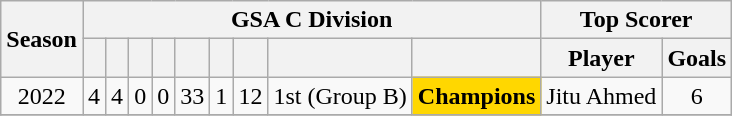<table class="wikitable sortable" style="text-align: center">
<tr>
<th scope="col" rowspan="2">Season</th>
<th colspan=9 class="unsortable">GSA C Division</th>
<th colspan="2" scope="col" class="unsortable">Top Scorer</th>
</tr>
<tr>
<th></th>
<th></th>
<th></th>
<th></th>
<th></th>
<th></th>
<th></th>
<th></th>
<th></th>
<th class="unsortable">Player</th>
<th class="unsortable">Goals</th>
</tr>
<tr>
<td>2022</td>
<td>4</td>
<td>4</td>
<td>0</td>
<td>0</td>
<td>33</td>
<td>1</td>
<td>12</td>
<td>1st (Group B)</td>
<td align=center bgcolor=gold><strong>Champions</strong></td>
<td> Jitu Ahmed</td>
<td>6</td>
</tr>
<tr>
</tr>
</table>
